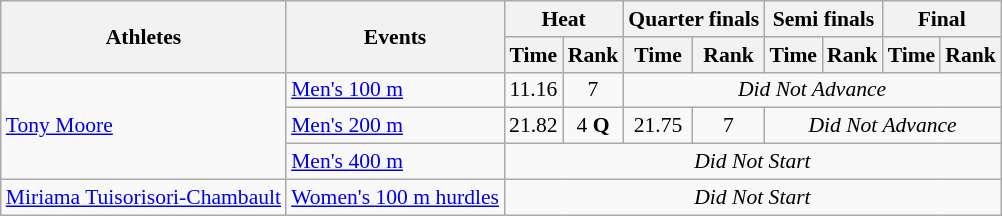<table class=wikitable style=font-size:90%>
<tr>
<th rowspan=2>Athletes</th>
<th rowspan=2>Events</th>
<th colspan=2>Heat</th>
<th colspan=2>Quarter finals</th>
<th colspan=2>Semi finals</th>
<th colspan=2>Final</th>
</tr>
<tr>
<th>Time</th>
<th>Rank</th>
<th>Time</th>
<th>Rank</th>
<th>Time</th>
<th>Rank</th>
<th>Time</th>
<th>Rank</th>
</tr>
<tr>
<td rowspan=3><a href='#'>Tony Moore</a></td>
<td><a href='#'>Men's 100 m</a></td>
<td align=center>11.16</td>
<td align=center>7</td>
<td align=center colspan=6><em>Did Not Advance</em></td>
</tr>
<tr>
<td><a href='#'>Men's 200 m</a></td>
<td align=center>21.82</td>
<td align=center>4 <strong>Q</strong></td>
<td align=center>21.75</td>
<td align=center>7</td>
<td align=center colspan=4><em>Did Not Advance</em></td>
</tr>
<tr>
<td><a href='#'>Men's 400 m</a></td>
<td align=center colspan=8><em>Did Not Start</em></td>
</tr>
<tr>
<td><a href='#'>Miriama Tuisorisori-Chambault</a></td>
<td><a href='#'>Women's 100 m hurdles</a></td>
<td align=center colspan=8><em>Did Not Start</em></td>
</tr>
</table>
